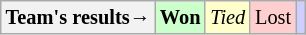<table style="margin-right:0; font-size:85%" class="wikitable">
<tr>
<th>Team's results→</th>
<td style="background-color:#cfc;"><strong>Won</strong></td>
<td style="background-color:#ffc;"><em>Tied</em></td>
<td style="background-color:#FFCFCF;">Lost</td>
<td style="background-color:#CFCFFF;"><em></em></td>
</tr>
</table>
